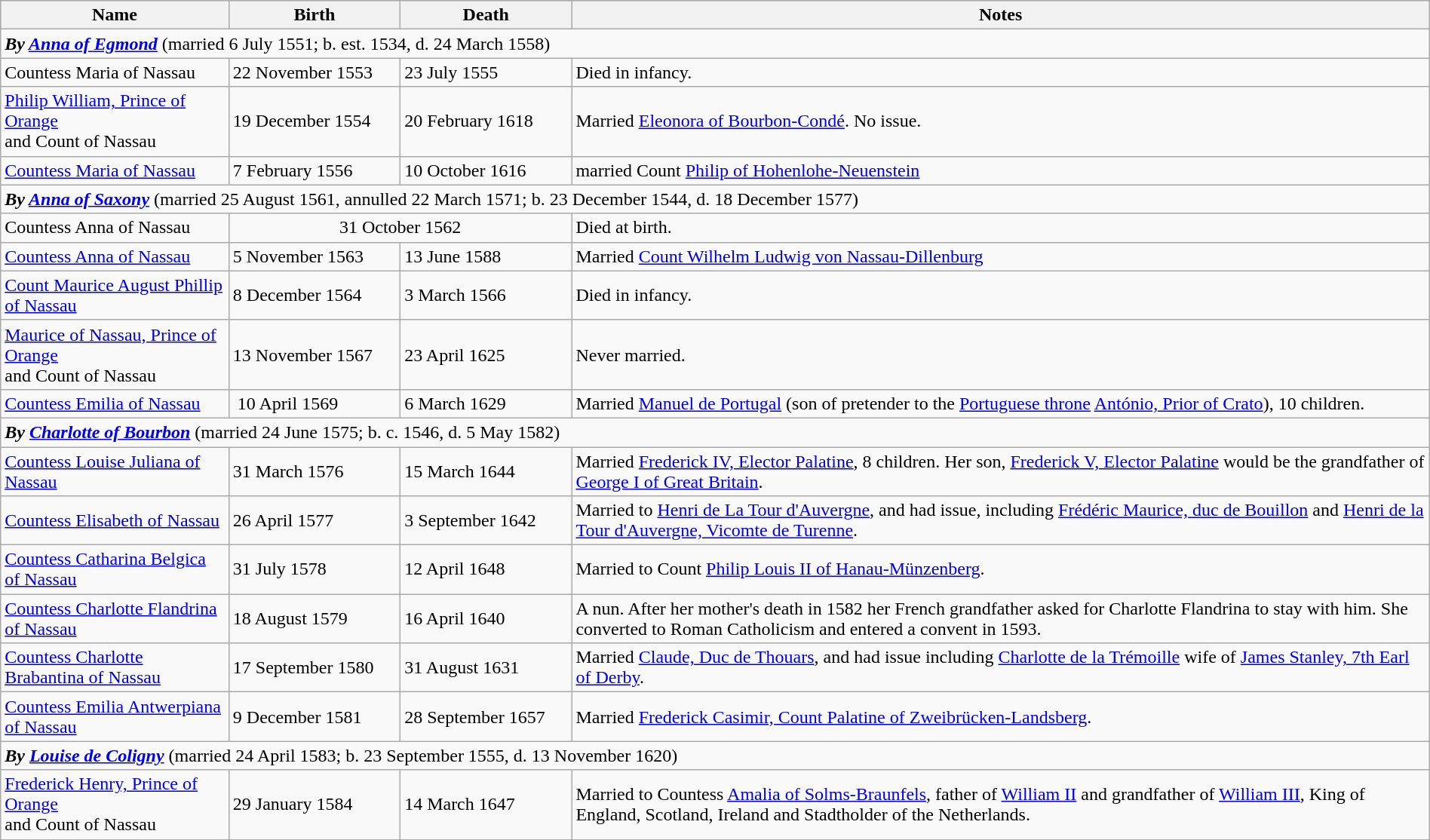<table style="margin:auto;"  class="wikitable">
<tr style="background:#ccc;">
<th>Name</th>
<th style="width:12%;">Birth</th>
<th style="width:12%;">Death</th>
<th>Notes</th>
</tr>
<tr>
<td colspan=4><strong><em>By <a href='#'>Anna of Egmond</a></em></strong> (married 6 July 1551; b. est. 1534, d. 24 March 1558)</td>
</tr>
<tr>
<td Maria of Nassau (1553–1554)>Countess Maria of Nassau</td>
<td>22 November 1553</td>
<td>23 July 1555</td>
<td>Died in infancy.</td>
</tr>
<tr>
<td><a href='#'>Philip William, Prince of Orange</a><br>and Count of Nassau</td>
<td>19 December 1554</td>
<td>20 February 1618</td>
<td>Married <a href='#'>Eleonora of Bourbon-Condé</a>. No issue.</td>
</tr>
<tr>
<td><a href='#'>Countess Maria of Nassau</a></td>
<td>7 February 1556</td>
<td>10 October 1616</td>
<td>married Count <a href='#'>Philip of Hohenlohe-Neuenstein</a></td>
</tr>
<tr>
<td colspan=4><strong><em>By <a href='#'>Anna of Saxony</a></em></strong> (married 25 August 1561, annulled 22 March 1571; b. 23 December 1544, d. 18 December 1577)</td>
</tr>
<tr>
<td>Countess Anna of Nassau</td>
<td colspan="2" style="text-align: center">31 October 1562</td>
<td>Died at birth.</td>
</tr>
<tr>
<td><a href='#'>Countess Anna of Nassau</a></td>
<td>5 November 1563</td>
<td>13 June 1588</td>
<td>Married <a href='#'>Count Wilhelm Ludwig von Nassau-Dillenburg</a></td>
</tr>
<tr>
<td><a href='#'>Count Maurice August Phillip of Nassau</a></td>
<td>8 December 1564</td>
<td>3 March 1566</td>
<td>Died in infancy.</td>
</tr>
<tr>
<td><a href='#'>Maurice of Nassau, Prince of Orange</a><br>and Count of Nassau</td>
<td>13 November 1567</td>
<td>23 April 1625</td>
<td>Never married.</td>
</tr>
<tr>
<td><a href='#'>Countess Emilia of Nassau</a></td>
<td> 10 April 1569</td>
<td>6 March 1629</td>
<td>Married <a href='#'>Manuel de Portugal</a> (son of pretender to the <a href='#'>Portuguese throne</a> <a href='#'>António, Prior of Crato</a>), 10 children.</td>
</tr>
<tr>
<td colspan=4><strong><em>By <a href='#'>Charlotte of Bourbon</a></em></strong> (married 24 June 1575; b. c. 1546, d. 5 May 1582)</td>
</tr>
<tr>
<td><a href='#'>Countess Louise Juliana of Nassau</a></td>
<td>31 March 1576</td>
<td>15 March 1644</td>
<td>Married <a href='#'>Frederick IV, Elector Palatine</a>, 8 children. Her son, <a href='#'>Frederick V, Elector Palatine</a> would be the grandfather of <a href='#'>George I of Great Britain</a>.</td>
</tr>
<tr>
<td><a href='#'>Countess Elisabeth of Nassau</a></td>
<td>26 April 1577</td>
<td>3 September 1642</td>
<td>Married to <a href='#'>Henri de La Tour d'Auvergne</a>, and had issue, including <a href='#'>Frédéric Maurice, duc de Bouillon</a> and <a href='#'>Henri de la Tour d'Auvergne, Vicomte de Turenne</a>.</td>
</tr>
<tr>
<td><a href='#'>Countess Catharina Belgica of Nassau</a></td>
<td>31 July 1578</td>
<td>12 April 1648</td>
<td>Married to Count <a href='#'>Philip Louis II of Hanau-Münzenberg</a>.</td>
</tr>
<tr>
<td><a href='#'>Countess Charlotte Flandrina of Nassau</a></td>
<td>18 August 1579</td>
<td>16 April 1640</td>
<td>A nun. After her mother's death in 1582 her French grandfather asked for Charlotte Flandrina to stay with him. She converted to Roman Catholicism and entered a convent in 1593.</td>
</tr>
<tr>
<td><a href='#'>Countess Charlotte Brabantina of Nassau</a></td>
<td>17 September 1580</td>
<td>31 August 1631</td>
<td>Married <a href='#'>Claude, Duc de Thouars</a>, and had issue including <a href='#'>Charlotte de la Trémoille</a> wife of <a href='#'>James Stanley, 7th Earl of Derby</a>.</td>
</tr>
<tr>
<td><a href='#'>Countess Emilia Antwerpiana of Nassau</a></td>
<td>9 December 1581</td>
<td>28 September 1657</td>
<td>Married <a href='#'>Frederick Casimir, Count Palatine of Zweibrücken-Landsberg</a>.</td>
</tr>
<tr>
<td colspan=4><strong><em>By <a href='#'>Louise de Coligny</a></em></strong> (married 24 April 1583; b. 23 September 1555, d. 13 November 1620)</td>
</tr>
<tr>
<td><a href='#'>Frederick Henry, Prince of Orange</a><br>and Count of Nassau</td>
<td>29 January 1584</td>
<td>14 March 1647</td>
<td>Married to Countess <a href='#'>Amalia of Solms-Braunfels</a>, father of <a href='#'>William II</a> and grandfather of <a href='#'>William III</a>, King of England, Scotland, Ireland and Stadtholder of the Netherlands.</td>
</tr>
</table>
